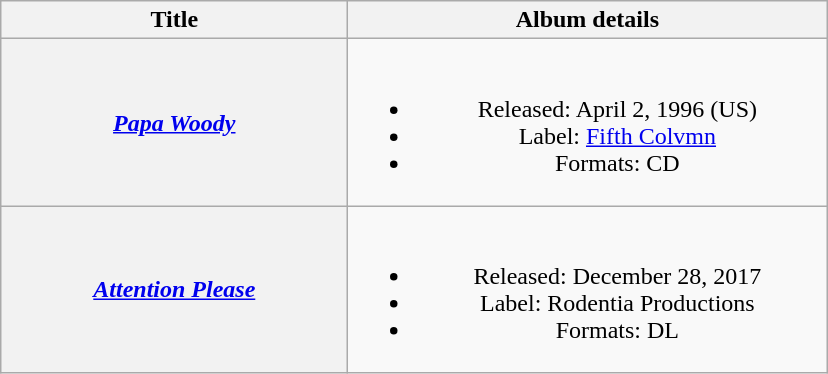<table class="wikitable plainrowheaders" style="text-align:center;">
<tr>
<th scope="col" rowspan="1" style="width:14em;">Title</th>
<th scope="col" rowspan="1" style="width:19.5em;">Album details</th>
</tr>
<tr>
<th scope="row"><em><a href='#'>Papa Woody</a></em></th>
<td><br><ul><li>Released: April 2, 1996 <span>(US)</span></li><li>Label: <a href='#'>Fifth Colvmn</a></li><li>Formats: CD</li></ul></td>
</tr>
<tr>
<th scope="row"><em><a href='#'>Attention Please</a></em></th>
<td><br><ul><li>Released: December 28, 2017</li><li>Label: Rodentia Productions</li><li>Formats: DL</li></ul></td>
</tr>
</table>
